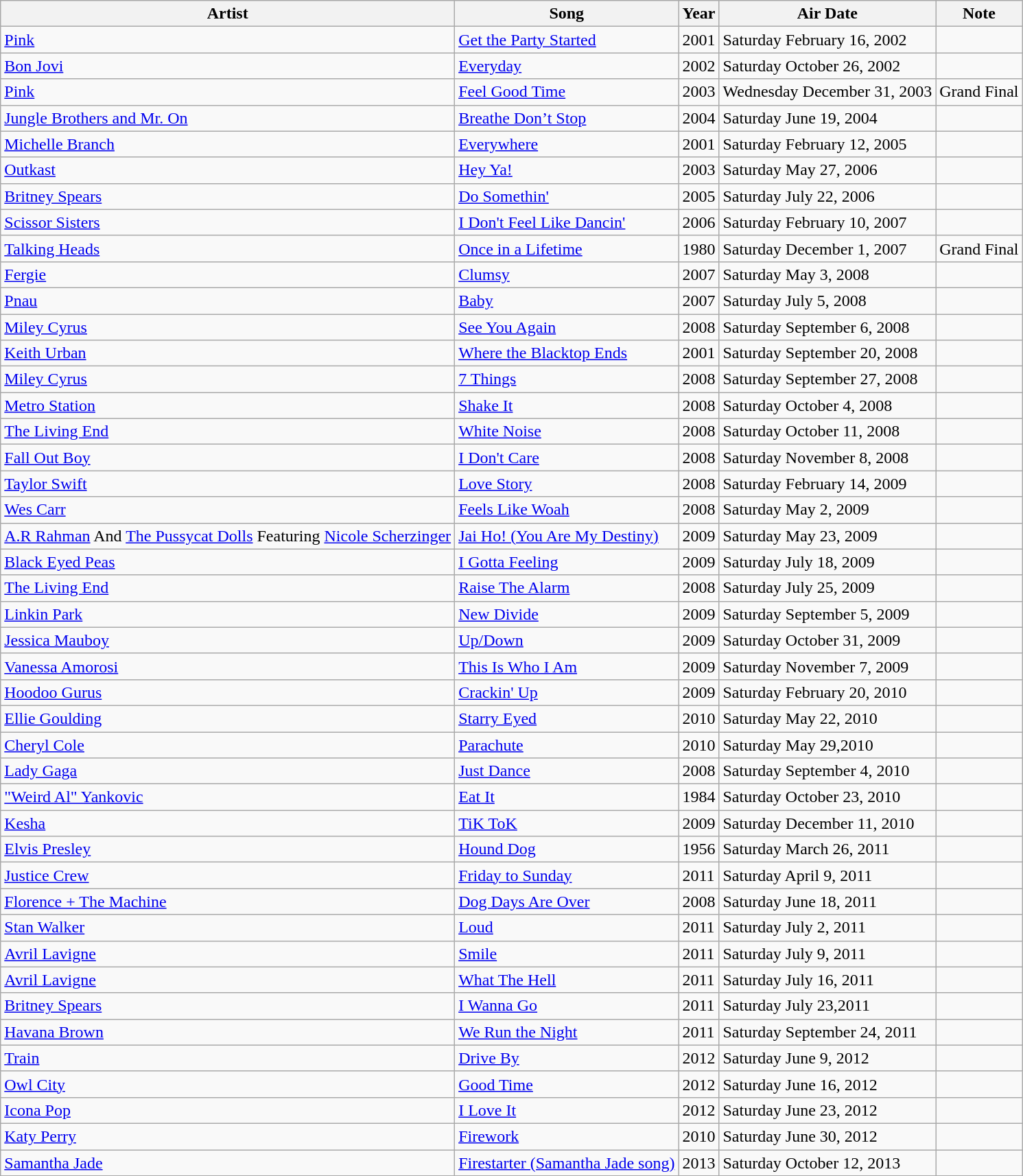<table class="wikitable sortable">
<tr>
<th>Artist</th>
<th>Song</th>
<th>Year</th>
<th>Air Date</th>
<th>Note</th>
</tr>
<tr>
<td><a href='#'>Pink</a></td>
<td><a href='#'>Get the Party Started</a></td>
<td>2001</td>
<td>Saturday February 16, 2002</td>
<td></td>
</tr>
<tr>
<td><a href='#'>Bon Jovi</a></td>
<td><a href='#'>Everyday</a></td>
<td>2002</td>
<td>Saturday October 26, 2002</td>
<td></td>
</tr>
<tr>
<td><a href='#'>Pink</a></td>
<td><a href='#'>Feel Good Time</a></td>
<td>2003</td>
<td>Wednesday December 31, 2003</td>
<td>Grand Final</td>
</tr>
<tr>
<td><a href='#'> Jungle Brothers and Mr. On</a></td>
<td><a href='#'>Breathe Don’t Stop</a></td>
<td>2004</td>
<td>Saturday June 19, 2004</td>
<td></td>
</tr>
<tr>
<td><a href='#'>Michelle Branch</a></td>
<td><a href='#'>Everywhere</a></td>
<td>2001</td>
<td>Saturday February 12, 2005</td>
<td></td>
</tr>
<tr>
<td><a href='#'>Outkast</a></td>
<td><a href='#'>Hey Ya!</a></td>
<td>2003</td>
<td>Saturday May 27, 2006</td>
<td></td>
</tr>
<tr>
<td><a href='#'>Britney Spears</a></td>
<td><a href='#'>Do Somethin'</a></td>
<td>2005</td>
<td>Saturday July 22, 2006</td>
<td></td>
</tr>
<tr>
<td><a href='#'>Scissor Sisters</a></td>
<td><a href='#'>I Don't Feel Like Dancin'</a></td>
<td>2006</td>
<td>Saturday February 10, 2007</td>
</tr>
<tr>
<td><a href='#'>Talking Heads</a></td>
<td><a href='#'>Once in a Lifetime</a></td>
<td>1980</td>
<td>Saturday December 1, 2007</td>
<td>Grand Final</td>
</tr>
<tr>
<td><a href='#'>Fergie</a></td>
<td><a href='#'>Clumsy</a></td>
<td>2007</td>
<td>Saturday May 3, 2008</td>
<td></td>
</tr>
<tr>
<td><a href='#'>Pnau</a></td>
<td><a href='#'>Baby</a></td>
<td>2007</td>
<td>Saturday July 5, 2008</td>
<td></td>
</tr>
<tr>
<td><a href='#'>Miley Cyrus</a></td>
<td><a href='#'>See You Again</a></td>
<td>2008</td>
<td>Saturday September 6, 2008</td>
<td></td>
</tr>
<tr>
<td><a href='#'>Keith Urban</a></td>
<td><a href='#'>Where the Blacktop Ends</a></td>
<td>2001</td>
<td>Saturday September 20, 2008</td>
<td></td>
</tr>
<tr>
<td><a href='#'>Miley Cyrus</a></td>
<td><a href='#'>7 Things</a></td>
<td>2008</td>
<td>Saturday September 27, 2008</td>
<td></td>
</tr>
<tr>
<td><a href='#'>Metro Station</a></td>
<td><a href='#'>Shake It</a></td>
<td>2008</td>
<td>Saturday October 4, 2008</td>
<td></td>
</tr>
<tr>
<td><a href='#'>The Living End</a></td>
<td><a href='#'>White Noise</a></td>
<td>2008</td>
<td>Saturday October 11, 2008</td>
<td></td>
</tr>
<tr>
<td><a href='#'>Fall Out Boy</a></td>
<td><a href='#'>I Don't Care</a></td>
<td>2008</td>
<td>Saturday November 8, 2008</td>
<td></td>
</tr>
<tr>
<td><a href='#'>Taylor Swift</a></td>
<td><a href='#'>Love Story</a></td>
<td>2008</td>
<td>Saturday February 14, 2009</td>
<td></td>
</tr>
<tr>
<td><a href='#'>Wes Carr</a></td>
<td><a href='#'>Feels Like Woah</a></td>
<td>2008</td>
<td>Saturday May 2, 2009</td>
<td></td>
</tr>
<tr>
<td><a href='#'>A.R Rahman</a> And <a href='#'>The Pussycat Dolls</a> Featuring <a href='#'>Nicole Scherzinger</a></td>
<td><a href='#'>Jai Ho! (You Are My Destiny)</a></td>
<td>2009</td>
<td>Saturday May 23, 2009</td>
<td></td>
</tr>
<tr>
<td><a href='#'>Black Eyed Peas</a></td>
<td><a href='#'>I Gotta Feeling</a></td>
<td>2009</td>
<td>Saturday July 18, 2009</td>
<td></td>
</tr>
<tr>
<td><a href='#'>The Living End</a></td>
<td><a href='#'>Raise The Alarm</a></td>
<td>2008</td>
<td>Saturday July 25, 2009</td>
<td></td>
</tr>
<tr>
<td><a href='#'>Linkin Park</a></td>
<td><a href='#'>New Divide</a></td>
<td>2009</td>
<td>Saturday September 5, 2009</td>
<td></td>
</tr>
<tr>
<td><a href='#'>Jessica Mauboy</a></td>
<td><a href='#'>Up/Down</a></td>
<td>2009</td>
<td>Saturday October 31, 2009</td>
<td></td>
</tr>
<tr>
<td><a href='#'>Vanessa Amorosi</a></td>
<td><a href='#'>This Is Who I Am</a></td>
<td>2009</td>
<td>Saturday November 7, 2009</td>
<td></td>
</tr>
<tr>
<td><a href='#'>Hoodoo Gurus</a></td>
<td><a href='#'>Crackin' Up</a></td>
<td>2009</td>
<td>Saturday February 20, 2010</td>
<td></td>
</tr>
<tr>
<td><a href='#'>Ellie Goulding</a></td>
<td><a href='#'>Starry Eyed</a></td>
<td>2010</td>
<td>Saturday May 22, 2010</td>
<td></td>
</tr>
<tr>
<td><a href='#'>Cheryl Cole</a></td>
<td><a href='#'>Parachute</a></td>
<td>2010</td>
<td>Saturday May 29,2010</td>
</tr>
<tr>
<td><a href='#'>Lady Gaga</a></td>
<td><a href='#'>Just Dance</a></td>
<td>2008</td>
<td>Saturday September 4, 2010</td>
<td></td>
</tr>
<tr>
<td><a href='#'>"Weird Al" Yankovic</a></td>
<td><a href='#'>Eat It</a></td>
<td>1984</td>
<td>Saturday October 23, 2010</td>
<td></td>
</tr>
<tr>
<td><a href='#'>Kesha</a></td>
<td><a href='#'>TiK ToK</a></td>
<td>2009</td>
<td>Saturday December 11, 2010</td>
<td></td>
</tr>
<tr>
<td><a href='#'>Elvis Presley</a></td>
<td><a href='#'>Hound Dog</a></td>
<td>1956</td>
<td>Saturday March 26, 2011</td>
<td></td>
</tr>
<tr>
<td><a href='#'>Justice Crew</a></td>
<td><a href='#'>Friday to Sunday</a></td>
<td>2011</td>
<td>Saturday April 9, 2011</td>
<td></td>
</tr>
<tr>
<td><a href='#'>Florence + The Machine</a></td>
<td><a href='#'>Dog Days Are Over</a></td>
<td>2008</td>
<td>Saturday June 18, 2011</td>
<td></td>
</tr>
<tr>
<td><a href='#'>Stan Walker</a></td>
<td><a href='#'>Loud</a></td>
<td>2011</td>
<td>Saturday July 2, 2011</td>
<td></td>
</tr>
<tr>
<td><a href='#'>Avril Lavigne</a></td>
<td><a href='#'>Smile</a></td>
<td>2011</td>
<td>Saturday July 9, 2011</td>
<td></td>
</tr>
<tr>
<td><a href='#'>Avril Lavigne</a></td>
<td><a href='#'>What The Hell</a></td>
<td>2011</td>
<td>Saturday July 16, 2011</td>
<td></td>
</tr>
<tr>
<td><a href='#'>Britney Spears</a></td>
<td><a href='#'>I Wanna Go</a></td>
<td>2011</td>
<td>Saturday July 23,2011</td>
</tr>
<tr>
<td><a href='#'>Havana Brown</a></td>
<td><a href='#'>We Run the Night</a></td>
<td>2011</td>
<td>Saturday September 24, 2011</td>
<td></td>
</tr>
<tr>
<td><a href='#'>Train</a></td>
<td><a href='#'>Drive By</a></td>
<td>2012</td>
<td>Saturday June 9, 2012</td>
<td></td>
</tr>
<tr>
<td><a href='#'>Owl City</a></td>
<td><a href='#'>Good Time</a></td>
<td>2012</td>
<td>Saturday June 16, 2012</td>
<td></td>
</tr>
<tr>
<td><a href='#'>Icona Pop</a></td>
<td><a href='#'>I Love It</a></td>
<td>2012</td>
<td>Saturday June 23, 2012</td>
<td></td>
</tr>
<tr>
<td><a href='#'>Katy Perry</a></td>
<td><a href='#'>Firework</a></td>
<td>2010</td>
<td>Saturday June 30, 2012</td>
<td></td>
</tr>
<tr>
<td><a href='#'>Samantha Jade</a></td>
<td><a href='#'>Firestarter (Samantha Jade song)</a></td>
<td>2013</td>
<td>Saturday October 12, 2013</td>
<td></td>
</tr>
<tr>
</tr>
</table>
